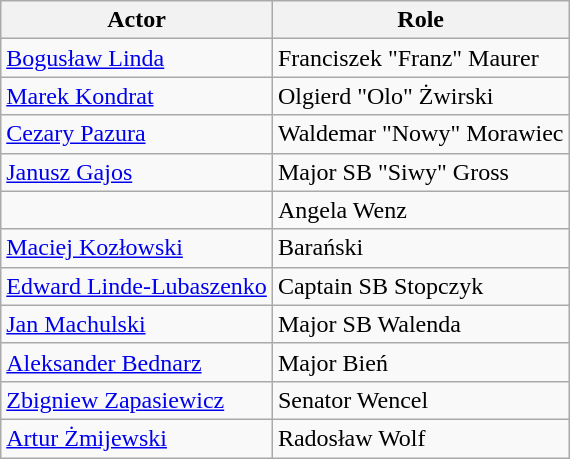<table class="wikitable">
<tr>
<th>Actor</th>
<th>Role</th>
</tr>
<tr>
<td><a href='#'>Bogusław Linda</a></td>
<td>Franciszek "Franz" Maurer</td>
</tr>
<tr>
<td><a href='#'>Marek Kondrat</a></td>
<td>Olgierd "Olo" Żwirski</td>
</tr>
<tr>
<td><a href='#'>Cezary Pazura</a></td>
<td>Waldemar "Nowy" Morawiec</td>
</tr>
<tr>
<td><a href='#'>Janusz Gajos</a></td>
<td>Major SB "Siwy" Gross</td>
</tr>
<tr>
<td></td>
<td>Angela Wenz</td>
</tr>
<tr>
<td><a href='#'>Maciej Kozłowski</a></td>
<td>Barański</td>
</tr>
<tr>
<td><a href='#'>Edward Linde-Lubaszenko</a></td>
<td>Captain SB Stopczyk</td>
</tr>
<tr>
<td><a href='#'>Jan Machulski</a></td>
<td>Major SB Walenda</td>
</tr>
<tr>
<td><a href='#'>Aleksander Bednarz</a></td>
<td>Major Bień</td>
</tr>
<tr>
<td><a href='#'>Zbigniew Zapasiewicz</a></td>
<td>Senator Wencel</td>
</tr>
<tr>
<td><a href='#'>Artur Żmijewski</a></td>
<td>Radosław Wolf</td>
</tr>
</table>
